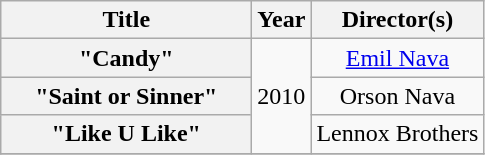<table class="wikitable plainrowheaders" style="text-align:center;">
<tr>
<th scope="col" style="width:10em;">Title</th>
<th scope="col">Year</th>
<th scope="col">Director(s)</th>
</tr>
<tr>
<th scope="row">"Candy"</th>
<td rowspan="3">2010</td>
<td><a href='#'>Emil Nava</a></td>
</tr>
<tr>
<th scope="row">"Saint or Sinner"</th>
<td>Orson Nava</td>
</tr>
<tr>
<th scope="row">"Like U Like"</th>
<td>Lennox Brothers</td>
</tr>
<tr>
</tr>
</table>
